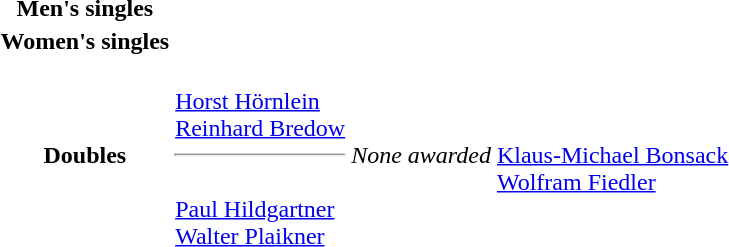<table>
<tr>
<th scope="row">Men's singles <br></th>
<td></td>
<td></td>
<td></td>
</tr>
<tr>
<th scope="row">Women's singles <br></th>
<td></td>
<td></td>
<td></td>
</tr>
<tr>
<th scope="row">Doubles <br></th>
<td><br> <a href='#'>Horst Hörnlein</a> <br> <a href='#'>Reinhard Bredow</a> <hr> <br> <a href='#'>Paul Hildgartner</a> <br> <a href='#'>Walter Plaikner</a></td>
<td><em>None awarded</em></td>
<td><br> <a href='#'>Klaus-Michael Bonsack</a> <br> <a href='#'>Wolfram Fiedler</a></td>
</tr>
</table>
